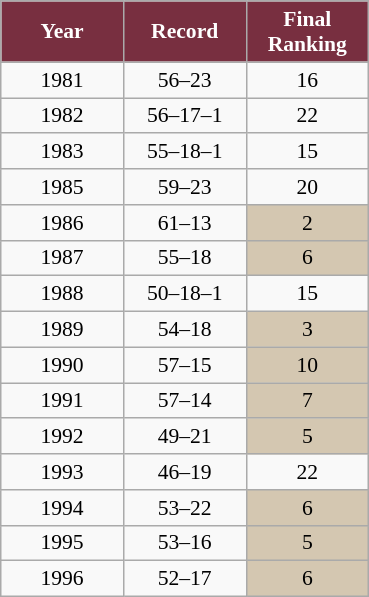<table class="wikitable" style="font-size: 90%; text-align:center">
<tr>
<th width=75; style="background:#782F40; color:white;">Year</th>
<th width=75; style="background:#782F40; color:white;">Record</th>
<th width=75; style="background:#782F40; color:white;">Final Ranking</th>
</tr>
<tr>
<td>1981</td>
<td>56–23</td>
<td>16</td>
</tr>
<tr>
<td>1982</td>
<td>56–17–1</td>
<td>22</td>
</tr>
<tr>
<td>1983</td>
<td>55–18–1</td>
<td>15</td>
</tr>
<tr>
<td>1985</td>
<td>59–23</td>
<td>20</td>
</tr>
<tr>
<td>1986</td>
<td>61–13</td>
<td style="background:#d4c7b1;">2</td>
</tr>
<tr>
<td>1987</td>
<td>55–18</td>
<td style="background:#d4c7b1;">6</td>
</tr>
<tr>
<td>1988</td>
<td>50–18–1</td>
<td>15</td>
</tr>
<tr>
<td>1989</td>
<td>54–18</td>
<td style="background:#d4c7b1;">3</td>
</tr>
<tr>
<td>1990</td>
<td>57–15</td>
<td style="background:#d4c7b1;">10</td>
</tr>
<tr>
<td>1991</td>
<td>57–14</td>
<td style="background:#d4c7b1;">7</td>
</tr>
<tr>
<td>1992</td>
<td>49–21</td>
<td style="background:#d4c7b1;">5</td>
</tr>
<tr>
<td>1993</td>
<td>46–19</td>
<td>22</td>
</tr>
<tr>
<td>1994</td>
<td>53–22</td>
<td style="background:#d4c7b1;">6</td>
</tr>
<tr>
<td>1995</td>
<td>53–16</td>
<td style="background:#d4c7b1;">5</td>
</tr>
<tr>
<td>1996</td>
<td>52–17</td>
<td style="background:#d4c7b1;">6</td>
</tr>
</table>
